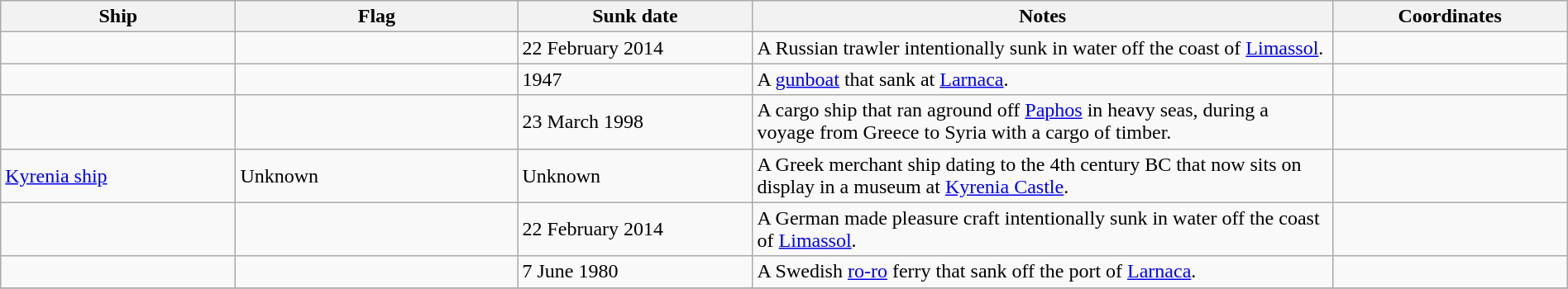<table class=wikitable | style = "width:100%">
<tr>
<th style="width:15%">Ship</th>
<th style="width:18%">Flag</th>
<th style="width:15%">Sunk date</th>
<th style="width:37%">Notes</th>
<th style="width:15%">Coordinates</th>
</tr>
<tr>
<td></td>
<td></td>
<td>22 February 2014</td>
<td>A Russian trawler intentionally sunk in  water off the coast of <a href='#'>Limassol</a>.</td>
</tr>
<tr>
<td></td>
<td></td>
<td>1947</td>
<td>A <a href='#'>gunboat</a> that sank at <a href='#'>Larnaca</a>.</td>
<td></td>
</tr>
<tr>
<td></td>
<td></td>
<td>23 March 1998</td>
<td>A cargo ship that ran aground off <a href='#'>Paphos</a> in heavy seas, during a voyage from Greece to Syria with a cargo of timber.</td>
<td></td>
</tr>
<tr>
<td><a href='#'>Kyrenia ship</a></td>
<td>Unknown</td>
<td>Unknown</td>
<td>A Greek merchant ship dating to the 4th century BC that now sits on display in a museum at <a href='#'>Kyrenia Castle</a>.</td>
<td></td>
</tr>
<tr>
<td></td>
<td></td>
<td>22 February 2014</td>
<td>A German made pleasure craft intentionally sunk in  water off the coast of <a href='#'>Limassol</a>.</td>
<td></td>
</tr>
<tr>
<td></td>
<td></td>
<td>7 June 1980</td>
<td>A Swedish <a href='#'>ro-ro</a> ferry that sank  off the port of <a href='#'>Larnaca</a>.</td>
<td></td>
</tr>
<tr>
</tr>
</table>
